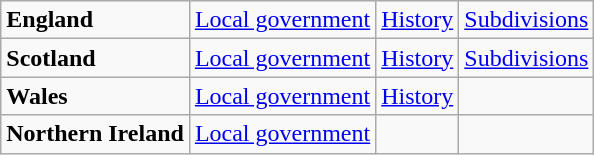<table class="wikitable">
<tr>
<td><strong>England</strong></td>
<td><a href='#'>Local government</a></td>
<td><a href='#'>History</a></td>
<td><a href='#'>Subdivisions</a></td>
</tr>
<tr>
<td><strong>Scotland</strong></td>
<td><a href='#'>Local government</a></td>
<td><a href='#'>History</a></td>
<td><a href='#'>Subdivisions</a></td>
</tr>
<tr>
<td><strong>Wales</strong></td>
<td><a href='#'>Local government</a></td>
<td><a href='#'>History</a></td>
<td></td>
</tr>
<tr>
<td><strong>Northern Ireland</strong></td>
<td><a href='#'>Local government</a></td>
<td></td>
<td></td>
</tr>
</table>
